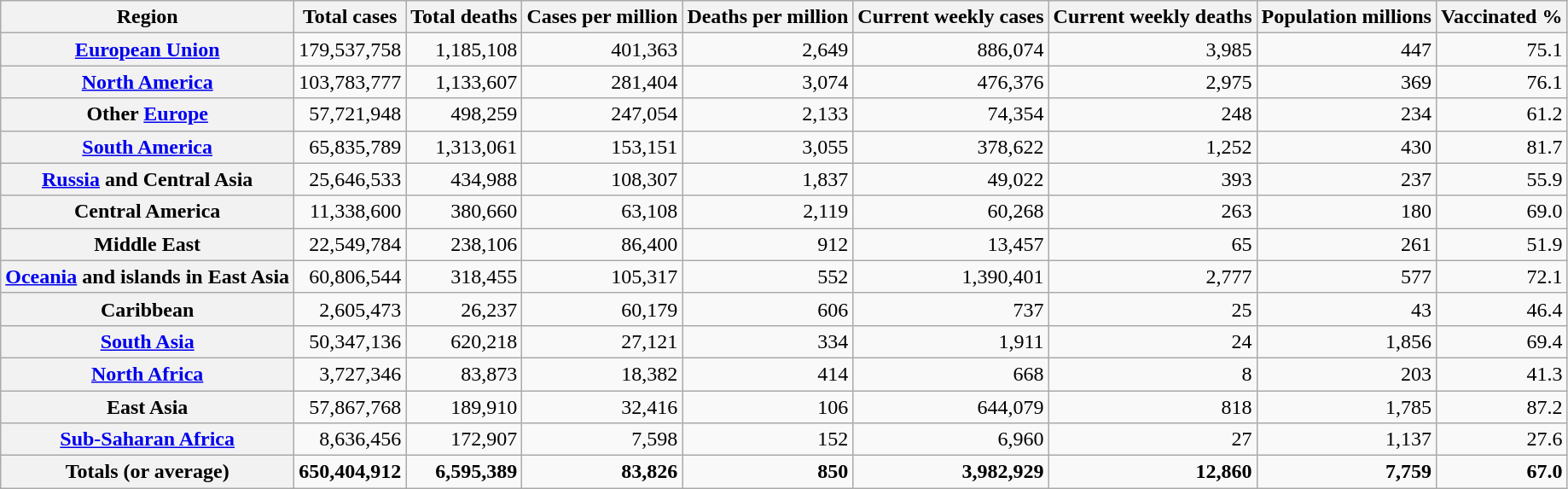<table class="wikitable sortable mw-datatable sort-under plainrowheaders sticky-table-row1 sticky-table-col1" style="text-align:right;">
<tr>
<th scope="col">Region</th>
<th scope="col">Total cases</th>
<th scope="col">Total deaths</th>
<th scope="col">Cases per million</th>
<th scope="col">Deaths per million</th>
<th scope="col">Current weekly cases</th>
<th scope="col">Current weekly deaths</th>
<th scope="col">Population millions</th>
<th scope="col">Vaccinated %</th>
</tr>
<tr>
<th scope="row"><a href='#'>European Union</a></th>
<td>179,537,758</td>
<td>1,185,108</td>
<td>401,363</td>
<td>2,649</td>
<td>886,074</td>
<td>3,985</td>
<td>447</td>
<td>75.1</td>
</tr>
<tr>
<th scope="row"><a href='#'>North America</a></th>
<td>103,783,777</td>
<td>1,133,607</td>
<td>281,404</td>
<td>3,074</td>
<td>476,376</td>
<td>2,975</td>
<td>369</td>
<td>76.1</td>
</tr>
<tr>
<th scope="row">Other <a href='#'>Europe</a></th>
<td>57,721,948</td>
<td>498,259</td>
<td>247,054</td>
<td>2,133</td>
<td>74,354</td>
<td>248</td>
<td>234</td>
<td>61.2</td>
</tr>
<tr>
<th scope="row"><a href='#'>South America</a></th>
<td>65,835,789</td>
<td>1,313,061</td>
<td>153,151</td>
<td>3,055</td>
<td>378,622</td>
<td>1,252</td>
<td>430</td>
<td>81.7</td>
</tr>
<tr>
<th scope="row"><a href='#'>Russia</a> and Central Asia</th>
<td>25,646,533</td>
<td>434,988</td>
<td>108,307</td>
<td>1,837</td>
<td>49,022</td>
<td>393</td>
<td>237</td>
<td>55.9</td>
</tr>
<tr>
<th scope="row">Central America</th>
<td>11,338,600</td>
<td>380,660</td>
<td>63,108</td>
<td>2,119</td>
<td>60,268</td>
<td>263</td>
<td>180</td>
<td>69.0</td>
</tr>
<tr>
<th scope="row">Middle East</th>
<td>22,549,784</td>
<td>238,106</td>
<td>86,400</td>
<td>912</td>
<td>13,457</td>
<td>65</td>
<td>261</td>
<td>51.9</td>
</tr>
<tr>
<th scope="row"><a href='#'>Oceania</a> and islands in East Asia</th>
<td>60,806,544</td>
<td>318,455</td>
<td>105,317</td>
<td>552</td>
<td>1,390,401</td>
<td>2,777</td>
<td>577</td>
<td>72.1</td>
</tr>
<tr>
<th scope="row">Caribbean</th>
<td>2,605,473</td>
<td>26,237</td>
<td>60,179</td>
<td>606</td>
<td>737</td>
<td>25</td>
<td>43</td>
<td>46.4</td>
</tr>
<tr>
<th scope="row"><a href='#'>South Asia</a></th>
<td>50,347,136</td>
<td>620,218</td>
<td>27,121</td>
<td>334</td>
<td>1,911</td>
<td>24</td>
<td>1,856</td>
<td>69.4</td>
</tr>
<tr>
<th scope="row"><a href='#'>North Africa</a></th>
<td>3,727,346</td>
<td>83,873</td>
<td>18,382</td>
<td>414</td>
<td>668</td>
<td>8</td>
<td>203</td>
<td>41.3</td>
</tr>
<tr>
<th scope="row">East Asia</th>
<td>57,867,768</td>
<td>189,910</td>
<td>32,416</td>
<td>106</td>
<td>644,079</td>
<td>818</td>
<td>1,785</td>
<td>87.2</td>
</tr>
<tr>
<th scope="row"><a href='#'>Sub-Saharan Africa</a></th>
<td>8,636,456</td>
<td>172,907</td>
<td>7,598</td>
<td>152</td>
<td>6,960</td>
<td>27</td>
<td>1,137</td>
<td>27.6</td>
</tr>
<tr class="sortbottom" style="font-weight:bold;">
<th scope="row"><strong>Totals (or average)</strong></th>
<td>650,404,912</td>
<td>6,595,389</td>
<td>83,826</td>
<td>850</td>
<td>3,982,929</td>
<td>12,860</td>
<td>7,759</td>
<td>67.0</td>
</tr>
</table>
